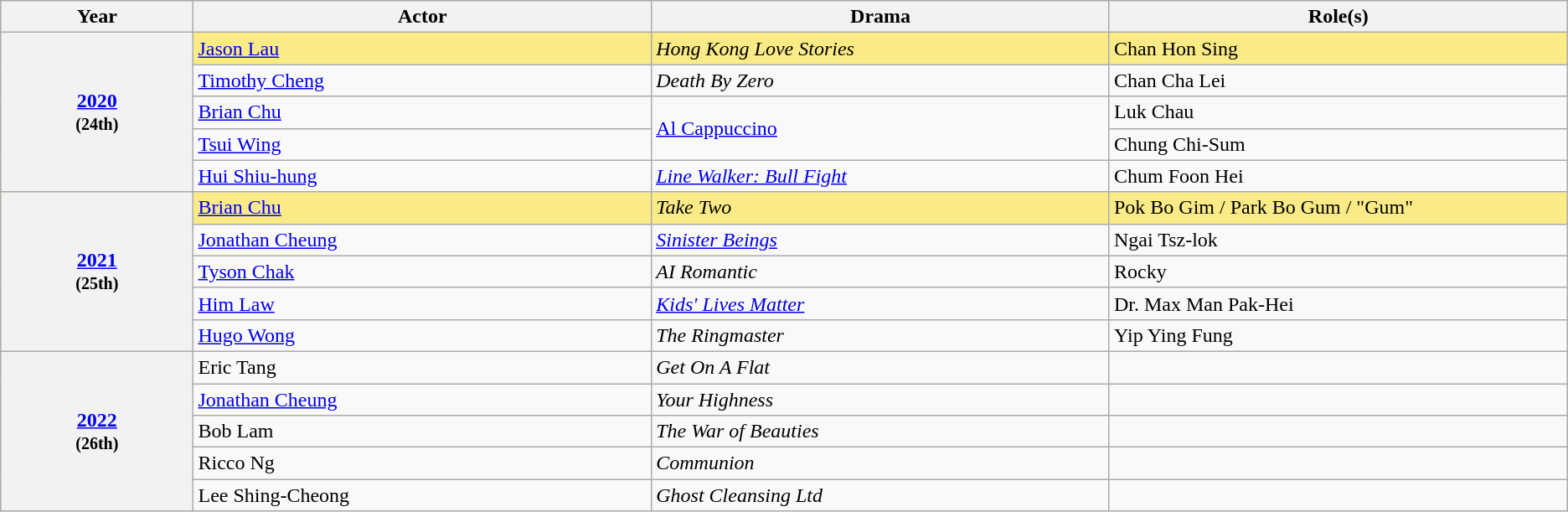<table class="wikitable">
<tr>
<th width="8%">Year</th>
<th width="19%">Actor</th>
<th width="19%">Drama</th>
<th width="19%">Role(s)</th>
</tr>
<tr style="background:#FAEB86">
<th rowspan="5"><strong><a href='#'>2020</a></strong><br><small>(24th)</small></th>
<td><a href='#'>Jason Lau</a></td>
<td><em>Hong Kong Love Stories</em></td>
<td>Chan Hon Sing</td>
</tr>
<tr>
<td><a href='#'>Timothy Cheng</a></td>
<td><em>Death By Zero</em></td>
<td>Chan Cha Lei</td>
</tr>
<tr>
<td><a href='#'>Brian Chu</a></td>
<td rowspan="2"><a href='#'>Al Cappuccino</a></td>
<td>Luk Chau</td>
</tr>
<tr>
<td><a href='#'>Tsui Wing</a></td>
<td>Chung Chi-Sum</td>
</tr>
<tr>
<td><a href='#'>Hui Shiu-hung</a></td>
<td><em><a href='#'>Line Walker: Bull Fight</a></em></td>
<td>Chum Foon Hei</td>
</tr>
<tr style="background:#FAEB86">
<th rowspan="5"><strong><a href='#'>2021</a></strong><br><small>(25th)</small></th>
<td><a href='#'>Brian Chu</a></td>
<td><em>Take Two</em></td>
<td>Pok Bo Gim / Park Bo Gum / "Gum"</td>
</tr>
<tr>
<td><a href='#'>Jonathan Cheung</a></td>
<td><em><a href='#'>Sinister Beings</a></em></td>
<td>Ngai Tsz-lok</td>
</tr>
<tr>
<td><a href='#'>Tyson Chak</a></td>
<td><em>AI Romantic</em></td>
<td>Rocky</td>
</tr>
<tr>
<td><a href='#'>Him Law</a></td>
<td><em><a href='#'>Kids' Lives Matter</a></em></td>
<td>Dr. Max Man Pak-Hei</td>
</tr>
<tr>
<td><a href='#'>Hugo Wong</a></td>
<td><em>The Ringmaster</em></td>
<td>Yip Ying Fung</td>
</tr>
<tr>
<th rowspan="5"><strong><a href='#'>2022</a></strong><br><small>(26th)</small></th>
<td>Eric Tang </td>
<td><em>Get On A Flat</em></td>
<td></td>
</tr>
<tr>
<td><a href='#'>Jonathan Cheung</a></td>
<td><em>Your Highness</em></td>
<td></td>
</tr>
<tr>
<td>Bob Lam</td>
<td><em>The War of Beauties</em></td>
<td></td>
</tr>
<tr>
<td>Ricco Ng</td>
<td><em>Communion</em></td>
<td></td>
</tr>
<tr>
<td>Lee Shing-Cheong</td>
<td><em>Ghost Cleansing Ltd</em></td>
<td></td>
</tr>
</table>
